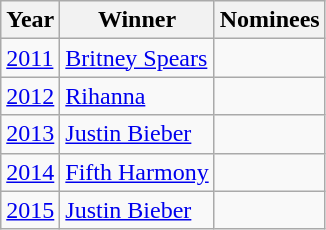<table class="wikitable">
<tr>
<th>Year</th>
<th>Winner</th>
<th>Nominees</th>
</tr>
<tr>
<td><a href='#'>2011</a></td>
<td><a href='#'>Britney Spears</a></td>
<td></td>
</tr>
<tr>
<td><a href='#'>2012</a></td>
<td><a href='#'>Rihanna</a></td>
<td></td>
</tr>
<tr>
<td><a href='#'>2013</a></td>
<td><a href='#'>Justin Bieber</a></td>
<td></td>
</tr>
<tr>
<td><a href='#'>2014</a></td>
<td><a href='#'>Fifth Harmony</a></td>
<td></td>
</tr>
<tr>
<td><a href='#'>2015</a></td>
<td><a href='#'>Justin Bieber</a></td>
<td></td>
</tr>
</table>
